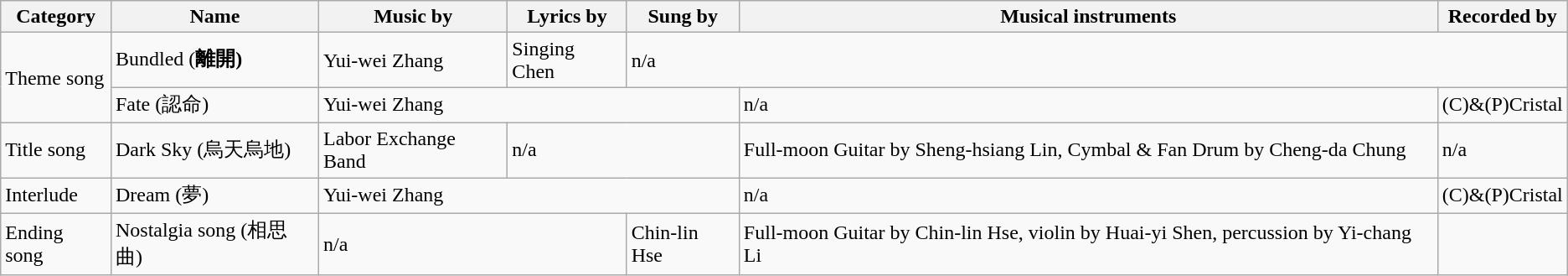<table class="wikitable">
<tr>
<th>Category</th>
<th>Name</th>
<th>Music by</th>
<th>Lyrics by</th>
<th>Sung by</th>
<th>Musical instruments</th>
<th>Recorded by</th>
</tr>
<tr>
<td rowspan="2">Theme song</td>
<td>Bundled (<strong>離開)</strong></td>
<td>Yui-wei Zhang</td>
<td>Singing Chen</td>
<td colspan="3">n/a</td>
</tr>
<tr>
<td>Fate (認命)</td>
<td colspan="3">Yui-wei Zhang</td>
<td>n/a</td>
<td>(C)&(P)Cristal</td>
</tr>
<tr>
<td>Title song</td>
<td>Dark Sky (烏天烏地)</td>
<td>Labor Exchange Band</td>
<td colspan="2">n/a</td>
<td>Full-moon Guitar by Sheng-hsiang Lin, Cymbal & Fan Drum by Cheng-da Chung</td>
<td>n/a</td>
</tr>
<tr>
<td>Interlude</td>
<td>Dream (夢)</td>
<td colspan="3">Yui-wei Zhang</td>
<td>n/a</td>
<td>(C)&(P)Cristal</td>
</tr>
<tr>
<td>Ending song</td>
<td>Nostalgia song (相思曲)</td>
<td colspan="2">n/a</td>
<td>Chin-lin Hse</td>
<td>Full-moon Guitar by Chin-lin Hse, violin by Huai-yi Shen, percussion by Yi-chang Li</td>
<td></td>
</tr>
</table>
